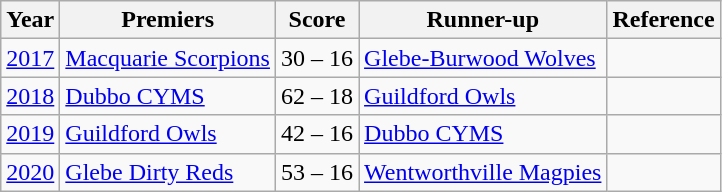<table class="wikitable">
<tr>
<th>Year</th>
<th>Premiers</th>
<th>Score</th>
<th>Runner-up</th>
<th>Reference</th>
</tr>
<tr>
<td><a href='#'>2017</a></td>
<td> <a href='#'>Macquarie Scorpions</a></td>
<td>30 – 16</td>
<td> <a href='#'>Glebe-Burwood Wolves</a></td>
<td></td>
</tr>
<tr>
<td><a href='#'>2018</a></td>
<td> <a href='#'>Dubbo CYMS</a></td>
<td>62 – 18</td>
<td> <a href='#'>Guildford Owls</a></td>
<td></td>
</tr>
<tr>
<td><a href='#'>2019</a></td>
<td> <a href='#'>Guildford Owls</a></td>
<td>42 – 16</td>
<td> <a href='#'>Dubbo CYMS</a></td>
<td></td>
</tr>
<tr>
<td><a href='#'>2020</a></td>
<td> <a href='#'>Glebe Dirty Reds</a></td>
<td>53 – 16</td>
<td> <a href='#'>Wentworthville Magpies</a></td>
<td></td>
</tr>
</table>
